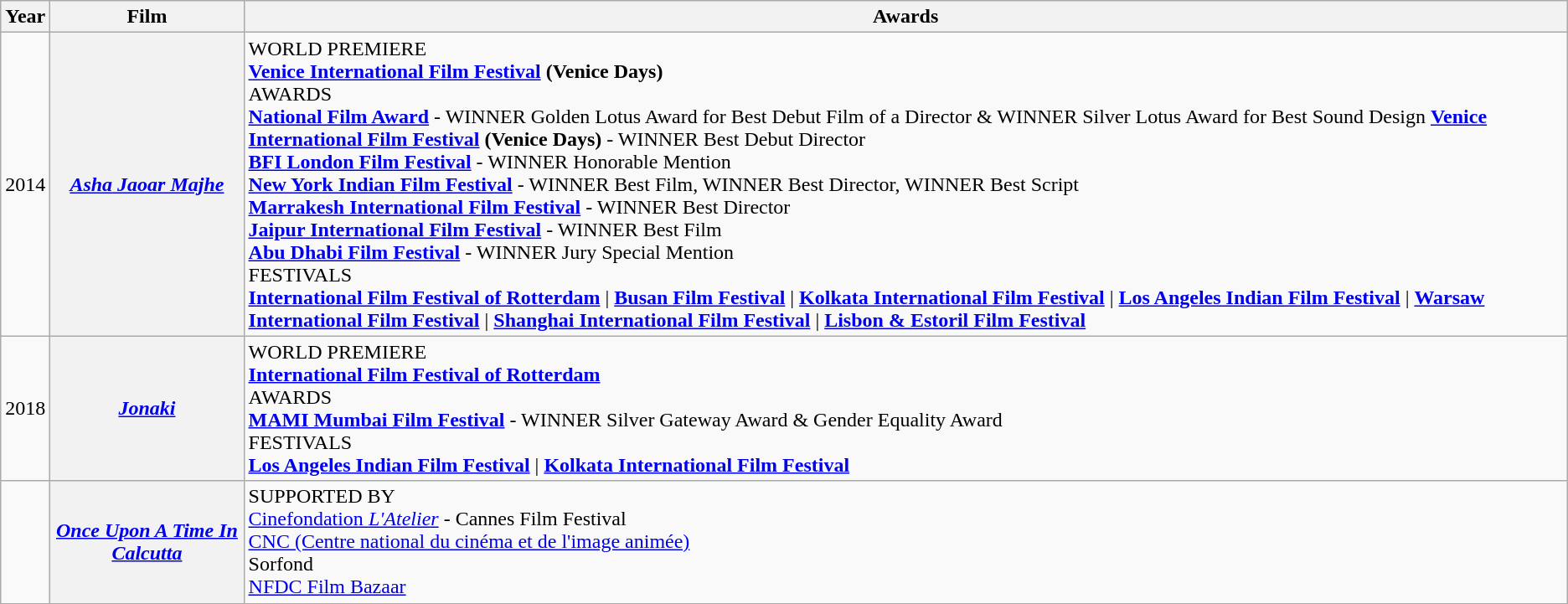<table class="wikitable">
<tr>
<th>Year</th>
<th>Film</th>
<th>Awards</th>
</tr>
<tr>
<td>2014</td>
<th><em><a href='#'>Asha Jaoar Majhe</a></em></th>
<td>WORLD PREMIERE<br><strong><a href='#'>Venice International Film Festival</a> (Venice Days)</strong><br>AWARDS<br><strong><a href='#'>National Film Award</a></strong> - WINNER Golden Lotus Award for Best Debut Film of a Director & WINNER Silver Lotus Award for Best Sound Design  <strong><a href='#'>Venice International Film Festival</a> (Venice Days)</strong>  - WINNER Best Debut Director<br><strong><a href='#'>BFI London Film Festival</a></strong> - WINNER Honorable Mention<br><strong><a href='#'>New York Indian Film Festival</a></strong> - WINNER Best Film, WINNER Best Director, WINNER Best Script<br><strong><a href='#'>Marrakesh International Film Festival</a></strong>  - WINNER Best Director<br><strong><a href='#'>Jaipur International Film Festival</a></strong> - WINNER Best Film<br><strong><a href='#'>Abu Dhabi Film Festival</a></strong> - WINNER Jury Special Mention<br>FESTIVALS<br><strong><a href='#'>International Film Festival of Rotterdam</a></strong> |  <strong><a href='#'>Busan Film Festival</a></strong>  | <strong><a href='#'>Kolkata International Film Festival</a></strong> |  <strong><a href='#'>Los Angeles Indian Film Festival</a></strong> | <strong><a href='#'>Warsaw International Film Festival</a></strong> | <strong><a href='#'>Shanghai International Film Festival</a></strong> | <strong><a href='#'>Lisbon & Estoril Film Festival</a></strong></td>
</tr>
<tr>
<td>2018</td>
<th><em><a href='#'>Jonaki</a></em></th>
<td>WORLD PREMIERE<br><strong><a href='#'>International Film Festival of Rotterdam</a></strong><br>AWARDS<br><strong><a href='#'>MAMI Mumbai Film Festival</a></strong>  - WINNER Silver Gateway Award & Gender Equality Award<br>FESTIVALS<br><strong><a href='#'>Los Angeles Indian Film Festival</a></strong> | <strong><a href='#'>Kolkata International Film Festival</a></strong></td>
</tr>
<tr>
<td></td>
<th><em><a href='#'>Once Upon A Time In Calcutta</a></em></th>
<td>SUPPORTED BY<br><a href='#'>Cinefondation <em>L'Atelier</em></a> - Cannes Film Festival<br><a href='#'>CNC (Centre national du cinéma et de l'image animée)</a><br>Sorfond<br><a href='#'>NFDC Film Bazaar</a></td>
</tr>
</table>
